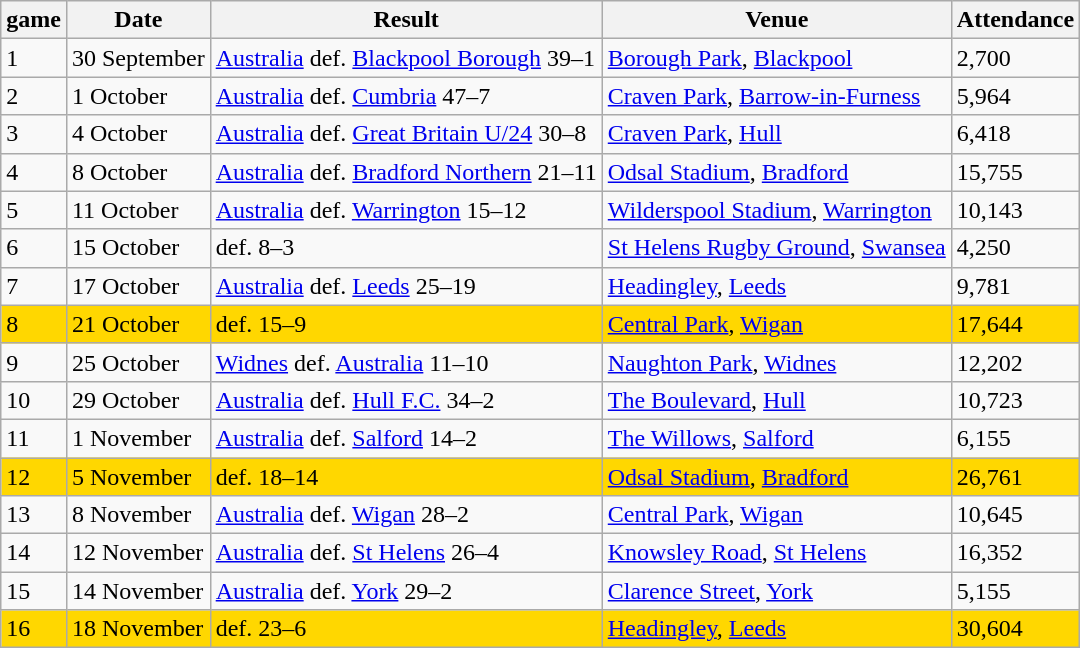<table class="wikitable">
<tr>
<th>game</th>
<th>Date</th>
<th>Result</th>
<th>Venue</th>
<th>Attendance</th>
</tr>
<tr>
<td>1</td>
<td>30 September</td>
<td> <a href='#'>Australia</a> def.  <a href='#'>Blackpool Borough</a> 39–1</td>
<td><a href='#'>Borough Park</a>, <a href='#'>Blackpool</a></td>
<td>2,700</td>
</tr>
<tr>
<td>2</td>
<td>1 October</td>
<td> <a href='#'>Australia</a> def.  <a href='#'>Cumbria</a> 47–7</td>
<td><a href='#'>Craven Park</a>, <a href='#'>Barrow-in-Furness</a></td>
<td>5,964</td>
</tr>
<tr>
<td>3</td>
<td>4 October</td>
<td> <a href='#'>Australia</a> def.  <a href='#'>Great Britain U/24</a> 30–8</td>
<td><a href='#'>Craven Park</a>, <a href='#'>Hull</a></td>
<td>6,418</td>
</tr>
<tr>
<td>4</td>
<td>8 October</td>
<td> <a href='#'>Australia</a> def.  <a href='#'>Bradford Northern</a> 21–11</td>
<td><a href='#'>Odsal Stadium</a>, <a href='#'>Bradford</a></td>
<td>15,755</td>
</tr>
<tr>
<td>5</td>
<td>11 October</td>
<td> <a href='#'>Australia</a> def.  <a href='#'>Warrington</a> 15–12</td>
<td><a href='#'>Wilderspool Stadium</a>, <a href='#'>Warrington</a></td>
<td>10,143</td>
</tr>
<tr>
<td>6</td>
<td>15 October</td>
<td> def.  8–3</td>
<td><a href='#'>St Helens Rugby Ground</a>, <a href='#'>Swansea</a></td>
<td>4,250</td>
</tr>
<tr>
<td>7</td>
<td>17 October</td>
<td> <a href='#'>Australia</a> def.  <a href='#'>Leeds</a> 25–19</td>
<td><a href='#'>Headingley</a>, <a href='#'>Leeds</a></td>
<td>9,781</td>
</tr>
<tr bgcolor=Gold>
<td>8</td>
<td>21 October</td>
<td> def.  15–9</td>
<td><a href='#'>Central Park</a>, <a href='#'>Wigan</a></td>
<td>17,644</td>
</tr>
<tr>
<td>9</td>
<td>25 October</td>
<td> <a href='#'>Widnes</a> def.  <a href='#'>Australia</a> 11–10</td>
<td><a href='#'>Naughton Park</a>, <a href='#'>Widnes</a></td>
<td>12,202</td>
</tr>
<tr>
<td>10</td>
<td>29 October</td>
<td> <a href='#'>Australia</a> def.  <a href='#'>Hull F.C.</a> 34–2</td>
<td><a href='#'>The Boulevard</a>, <a href='#'>Hull</a></td>
<td>10,723</td>
</tr>
<tr>
<td>11</td>
<td>1 November</td>
<td> <a href='#'>Australia</a> def.  <a href='#'>Salford</a> 14–2</td>
<td><a href='#'>The Willows</a>, <a href='#'>Salford</a></td>
<td>6,155</td>
</tr>
<tr bgcolor=Gold>
<td>12</td>
<td>5 November</td>
<td> def.  18–14</td>
<td><a href='#'>Odsal Stadium</a>, <a href='#'>Bradford</a></td>
<td>26,761</td>
</tr>
<tr>
<td>13</td>
<td>8 November</td>
<td> <a href='#'>Australia</a> def.  <a href='#'>Wigan</a> 28–2</td>
<td><a href='#'>Central Park</a>, <a href='#'>Wigan</a></td>
<td>10,645</td>
</tr>
<tr>
<td>14</td>
<td>12 November</td>
<td> <a href='#'>Australia</a> def.  <a href='#'>St Helens</a> 26–4</td>
<td><a href='#'>Knowsley Road</a>, <a href='#'>St Helens</a></td>
<td>16,352</td>
</tr>
<tr>
<td>15</td>
<td>14 November</td>
<td> <a href='#'>Australia</a> def.  <a href='#'>York</a> 29–2</td>
<td><a href='#'>Clarence Street</a>, <a href='#'>York</a></td>
<td>5,155</td>
</tr>
<tr bgcolor=Gold>
<td>16</td>
<td>18 November</td>
<td> def.  23–6</td>
<td><a href='#'>Headingley</a>, <a href='#'>Leeds</a></td>
<td>30,604</td>
</tr>
</table>
